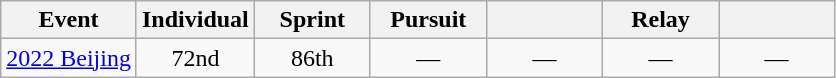<table class="wikitable" style="text-align: center;">
<tr ">
<th>Event</th>
<th style="width:70px;">Individual</th>
<th style="width:70px;">Sprint</th>
<th style="width:70px;">Pursuit</th>
<th style="width:70px;"></th>
<th style="width:70px;">Relay</th>
<th style="width:70px;"></th>
</tr>
<tr>
<td align="left"> <a href='#'>2022 Beijing</a></td>
<td>72nd</td>
<td>86th</td>
<td>—</td>
<td>—</td>
<td>—</td>
<td>—</td>
</tr>
</table>
